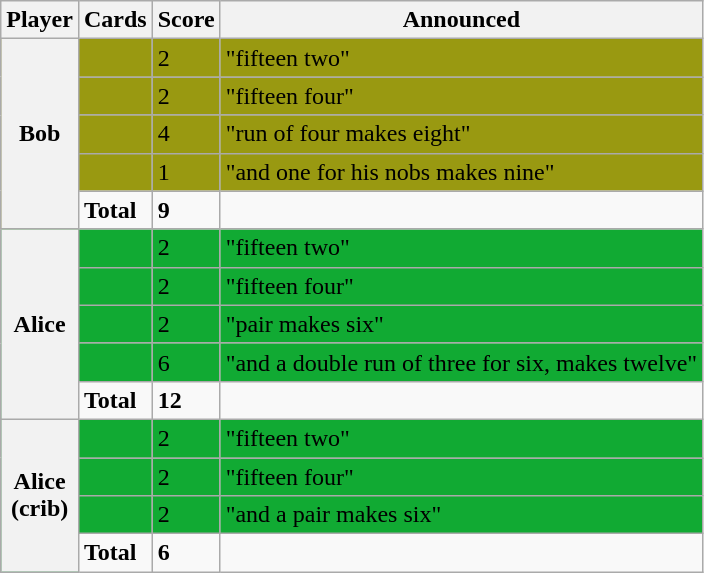<table class="wikitable" style="float:left">
<tr>
<th>Player</th>
<th>Cards</th>
<th>Score</th>
<th>Announced</th>
</tr>
<tr style="background-color: #991;">
<th rowspan="5">Bob</th>
<td></td>
<td>2</td>
<td>"fifteen two"</td>
</tr>
<tr style="background-color: #991;">
<td></td>
<td>2</td>
<td>"fifteen four"</td>
</tr>
<tr style="background-color: #991;">
<td></td>
<td>4</td>
<td>"run of four makes eight"</td>
</tr>
<tr style="background-color: #991;">
<td></td>
<td>1</td>
<td>"and one for his nobs makes nine"</td>
</tr>
<tr>
<td><strong>Total</strong></td>
<td><strong>9</strong></td>
<td></td>
</tr>
<tr style="background-color: #1a3;">
<th rowspan="5">Alice</th>
<td></td>
<td>2</td>
<td>"fifteen two"</td>
</tr>
<tr style="background-color: #1a3;">
<td></td>
<td>2</td>
<td>"fifteen four"</td>
</tr>
<tr style="background-color: #1a3;">
<td></td>
<td>2</td>
<td>"pair makes six"</td>
</tr>
<tr style="background-color: #1a3;">
<td></td>
<td>6</td>
<td>"and a double run of three for six, makes twelve"</td>
</tr>
<tr>
<td><strong>Total</strong></td>
<td><strong>12</strong></td>
<td></td>
</tr>
<tr style="background-color: #1a3;">
<th rowspan="4">Alice<br>(crib)</th>
<td></td>
<td>2</td>
<td>"fifteen two"</td>
</tr>
<tr style="background-color: #1a3;">
<td></td>
<td>2</td>
<td>"fifteen four"</td>
</tr>
<tr style="background-color: #1a3;">
<td></td>
<td>2</td>
<td>"and a pair makes six"</td>
</tr>
<tr>
<td><strong>Total</strong></td>
<td><strong>6</strong></td>
<td></td>
</tr>
</table>
